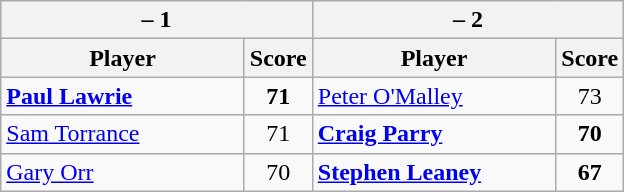<table class=wikitable>
<tr>
<th colspan=2> – 1</th>
<th colspan=2> – 2</th>
</tr>
<tr>
<th width=155>Player</th>
<th>Score</th>
<th width=155>Player</th>
<th>Score</th>
</tr>
<tr>
<td><strong><a href='#'>Paul Lawrie</a></strong></td>
<td align=center><strong>71</strong></td>
<td><a href='#'>Peter O'Malley</a></td>
<td align=center>73</td>
</tr>
<tr>
<td><a href='#'>Sam Torrance</a></td>
<td align=center>71</td>
<td><strong><a href='#'>Craig Parry</a></strong></td>
<td align=center><strong>70</strong></td>
</tr>
<tr>
<td><a href='#'>Gary Orr</a></td>
<td align=center>70</td>
<td><strong><a href='#'>Stephen Leaney</a></strong></td>
<td align=center><strong>67</strong></td>
</tr>
</table>
